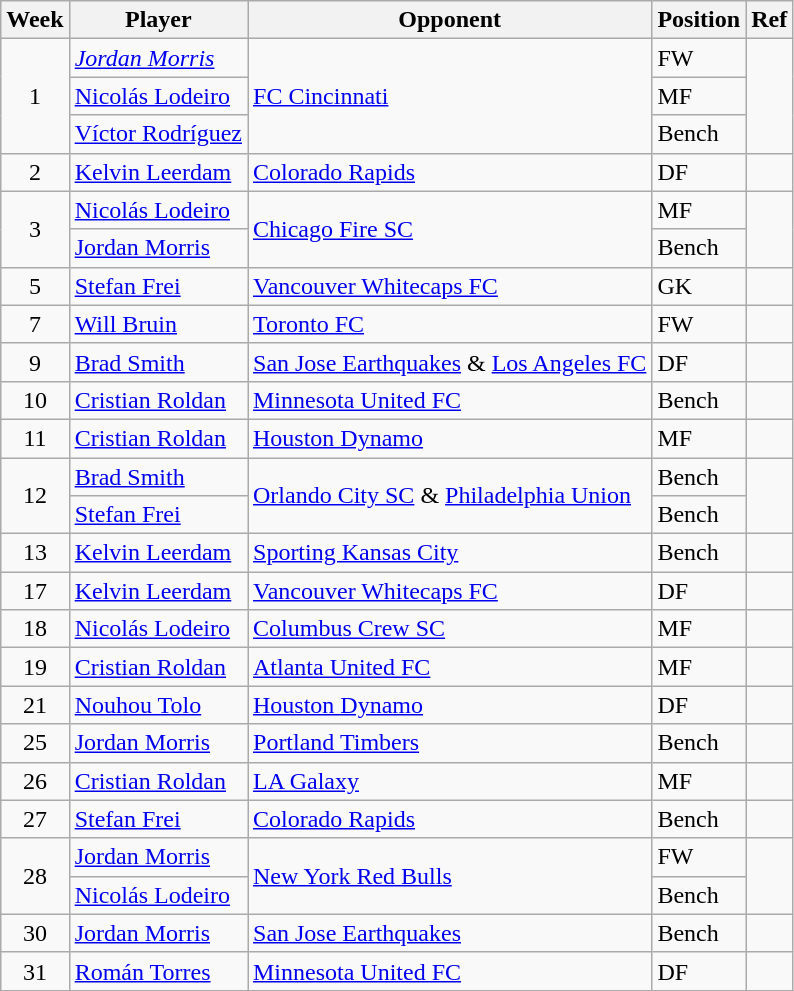<table class=wikitable>
<tr>
<th>Week</th>
<th>Player</th>
<th>Opponent</th>
<th>Position</th>
<th>Ref</th>
</tr>
<tr>
<td align=center rowspan="3">1</td>
<td> <em><a href='#'>Jordan Morris</a></em></td>
<td rowspan="3"><a href='#'>FC Cincinnati</a></td>
<td>FW</td>
<td rowspan="3"></td>
</tr>
<tr>
<td> <a href='#'>Nicolás Lodeiro</a></td>
<td>MF</td>
</tr>
<tr>
<td> <a href='#'>Víctor Rodríguez</a></td>
<td>Bench</td>
</tr>
<tr>
<td align=center rowspan="1">2</td>
<td> <a href='#'>Kelvin Leerdam</a></td>
<td><a href='#'>Colorado Rapids</a></td>
<td>DF</td>
<td></td>
</tr>
<tr>
<td align=center rowspan="2">3</td>
<td> <a href='#'>Nicolás Lodeiro</a></td>
<td rowspan="2"><a href='#'>Chicago Fire SC</a></td>
<td>MF</td>
<td rowspan="2"></td>
</tr>
<tr>
<td> <a href='#'>Jordan Morris</a></td>
<td>Bench</td>
</tr>
<tr>
<td align=center rowspan="1">5</td>
<td> <a href='#'>Stefan Frei</a></td>
<td><a href='#'>Vancouver Whitecaps FC</a></td>
<td>GK</td>
<td></td>
</tr>
<tr>
<td align=center rowspan="1">7</td>
<td> <a href='#'>Will Bruin</a></td>
<td><a href='#'>Toronto FC</a></td>
<td>FW</td>
<td></td>
</tr>
<tr>
<td align=center rowspan="1">9</td>
<td> <a href='#'>Brad Smith</a></td>
<td><a href='#'>San Jose Earthquakes</a> & <a href='#'>Los Angeles FC</a></td>
<td>DF</td>
<td></td>
</tr>
<tr>
<td align=center rowspan="1">10</td>
<td> <a href='#'>Cristian Roldan</a></td>
<td><a href='#'>Minnesota United FC</a></td>
<td>Bench</td>
<td></td>
</tr>
<tr>
<td align=center rowspan="1">11</td>
<td> <a href='#'>Cristian Roldan</a></td>
<td><a href='#'>Houston Dynamo</a></td>
<td>MF</td>
<td></td>
</tr>
<tr>
<td align=center rowspan="2">12</td>
<td> <a href='#'>Brad Smith</a></td>
<td rowspan="2"><a href='#'>Orlando City SC</a> & <a href='#'>Philadelphia Union</a></td>
<td>Bench</td>
<td rowspan="2"></td>
</tr>
<tr>
<td> <a href='#'>Stefan Frei</a></td>
<td>Bench</td>
</tr>
<tr>
<td align=center rowspan="1">13</td>
<td> <a href='#'>Kelvin Leerdam</a></td>
<td><a href='#'>Sporting Kansas City</a></td>
<td>Bench</td>
<td></td>
</tr>
<tr>
<td align=center rowspan="1">17</td>
<td> <a href='#'>Kelvin Leerdam</a></td>
<td><a href='#'>Vancouver Whitecaps FC</a></td>
<td>DF</td>
<td></td>
</tr>
<tr>
<td align=center rowspan="1">18</td>
<td> <a href='#'>Nicolás Lodeiro</a></td>
<td><a href='#'>Columbus Crew SC</a></td>
<td>MF</td>
<td></td>
</tr>
<tr>
<td align=center rowspan="1">19</td>
<td> <a href='#'>Cristian Roldan</a></td>
<td><a href='#'>Atlanta United FC</a></td>
<td>MF</td>
<td></td>
</tr>
<tr>
<td align=center rowspan="1">21</td>
<td> <a href='#'>Nouhou Tolo</a></td>
<td><a href='#'>Houston Dynamo</a></td>
<td>DF</td>
<td></td>
</tr>
<tr>
<td align=center rowspan="1">25</td>
<td> <a href='#'>Jordan Morris</a></td>
<td><a href='#'>Portland Timbers</a></td>
<td>Bench</td>
<td></td>
</tr>
<tr>
<td align=center rowspan="1">26</td>
<td> <a href='#'>Cristian Roldan</a></td>
<td><a href='#'>LA Galaxy</a></td>
<td>MF</td>
<td></td>
</tr>
<tr>
<td align=center rowspan="1">27</td>
<td> <a href='#'>Stefan Frei</a></td>
<td><a href='#'>Colorado Rapids</a></td>
<td>Bench</td>
<td></td>
</tr>
<tr>
<td align=center rowspan="2">28</td>
<td> <a href='#'>Jordan Morris</a></td>
<td rowspan="2"><a href='#'>New York Red Bulls</a></td>
<td>FW</td>
<td rowspan="2"></td>
</tr>
<tr>
<td> <a href='#'>Nicolás Lodeiro</a></td>
<td>Bench</td>
</tr>
<tr>
<td align=center rowspan="1">30</td>
<td> <a href='#'>Jordan Morris</a></td>
<td><a href='#'>San Jose Earthquakes</a></td>
<td>Bench</td>
<td></td>
</tr>
<tr>
<td align=center rowspan="1">31</td>
<td> <a href='#'>Román Torres</a></td>
<td><a href='#'>Minnesota United FC</a></td>
<td>DF</td>
<td></td>
</tr>
<tr>
</tr>
</table>
